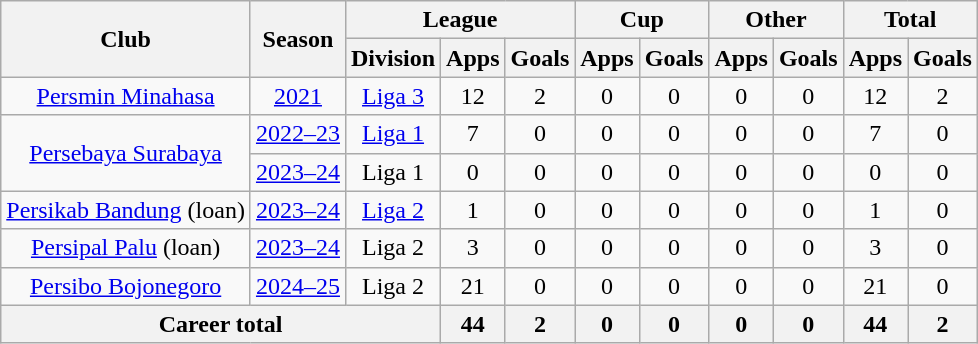<table class="wikitable" style="text-align: center">
<tr>
<th rowspan="2">Club</th>
<th rowspan="2">Season</th>
<th colspan="3">League</th>
<th colspan="2">Cup</th>
<th colspan="2">Other</th>
<th colspan="2">Total</th>
</tr>
<tr>
<th>Division</th>
<th>Apps</th>
<th>Goals</th>
<th>Apps</th>
<th>Goals</th>
<th>Apps</th>
<th>Goals</th>
<th>Apps</th>
<th>Goals</th>
</tr>
<tr>
<td rowspan="1"><a href='#'>Persmin Minahasa</a></td>
<td><a href='#'>2021</a></td>
<td rowspan="1" valign="center"><a href='#'>Liga 3</a></td>
<td>12</td>
<td>2</td>
<td>0</td>
<td>0</td>
<td>0</td>
<td>0</td>
<td>12</td>
<td>2</td>
</tr>
<tr>
<td rowspan="2"><a href='#'>Persebaya Surabaya</a></td>
<td><a href='#'>2022–23</a></td>
<td rowspan="1" valign="center"><a href='#'>Liga 1</a></td>
<td>7</td>
<td>0</td>
<td>0</td>
<td>0</td>
<td>0</td>
<td>0</td>
<td>7</td>
<td>0</td>
</tr>
<tr>
<td><a href='#'>2023–24</a></td>
<td rowspan="1" valign="center">Liga 1</td>
<td>0</td>
<td>0</td>
<td>0</td>
<td>0</td>
<td>0</td>
<td>0</td>
<td>0</td>
<td>0</td>
</tr>
<tr>
<td rowspan="1"><a href='#'>Persikab Bandung</a> (loan)</td>
<td><a href='#'>2023–24</a></td>
<td rowspan="1" valign="center"><a href='#'>Liga 2</a></td>
<td>1</td>
<td>0</td>
<td>0</td>
<td>0</td>
<td>0</td>
<td>0</td>
<td>1</td>
<td>0</td>
</tr>
<tr>
<td rowspan="1"><a href='#'>Persipal Palu</a> (loan)</td>
<td><a href='#'>2023–24</a></td>
<td rowspan="1" valign="center">Liga 2</td>
<td>3</td>
<td>0</td>
<td>0</td>
<td>0</td>
<td>0</td>
<td>0</td>
<td>3</td>
<td>0</td>
</tr>
<tr>
<td rowspan="1"><a href='#'>Persibo Bojonegoro</a></td>
<td><a href='#'>2024–25</a></td>
<td rowspan="1" valign="center">Liga 2</td>
<td>21</td>
<td>0</td>
<td>0</td>
<td>0</td>
<td>0</td>
<td>0</td>
<td>21</td>
<td>0</td>
</tr>
<tr>
<th colspan=3>Career total</th>
<th>44</th>
<th>2</th>
<th>0</th>
<th>0</th>
<th>0</th>
<th>0</th>
<th>44</th>
<th>2</th>
</tr>
</table>
